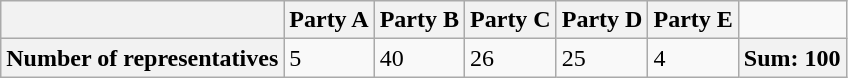<table class="wikitable">
<tr>
<th></th>
<th>Party A</th>
<th>Party B</th>
<th>Party C</th>
<th>Party D</th>
<th>Party E</th>
</tr>
<tr>
<th>Number of representatives</th>
<td>5</td>
<td>40</td>
<td>26</td>
<td>25</td>
<td>4</td>
<th>Sum: 100</th>
</tr>
</table>
